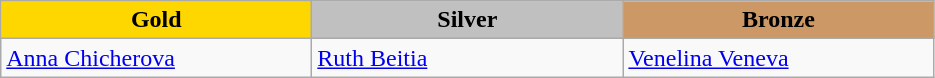<table class="wikitable" style="text-align:left">
<tr align="center">
<td width=200 bgcolor=gold><strong>Gold</strong></td>
<td width=200 bgcolor=silver><strong>Silver</strong></td>
<td width=200 bgcolor=CC9966><strong>Bronze</strong></td>
</tr>
<tr>
<td><a href='#'>Anna Chicherova</a><br><em></em></td>
<td><a href='#'>Ruth Beitia</a><br><em></em></td>
<td><a href='#'>Venelina Veneva</a><br><em></em></td>
</tr>
</table>
